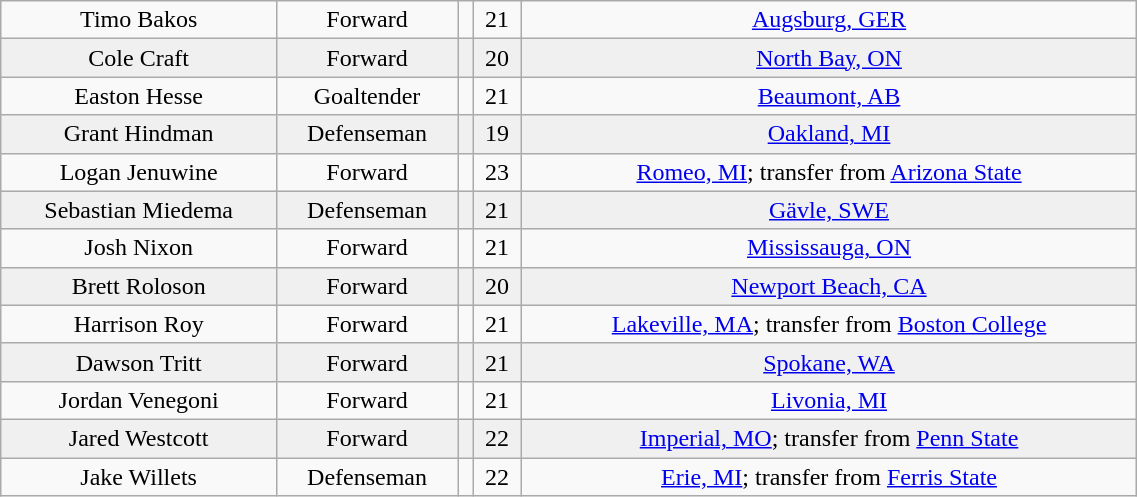<table class="wikitable" width="60%">
<tr align="center" bgcolor="">
<td>Timo Bakos</td>
<td>Forward</td>
<td></td>
<td>21</td>
<td><a href='#'>Augsburg, GER</a></td>
</tr>
<tr align="center" bgcolor="f0f0f0">
<td>Cole Craft</td>
<td>Forward</td>
<td></td>
<td>20</td>
<td><a href='#'>North Bay, ON</a></td>
</tr>
<tr align="center" bgcolor="">
<td>Easton Hesse</td>
<td>Goaltender</td>
<td></td>
<td>21</td>
<td><a href='#'>Beaumont, AB</a></td>
</tr>
<tr align="center" bgcolor="f0f0f0">
<td>Grant Hindman</td>
<td>Defenseman</td>
<td></td>
<td>19</td>
<td><a href='#'>Oakland, MI</a></td>
</tr>
<tr align="center" bgcolor="">
<td>Logan Jenuwine</td>
<td>Forward</td>
<td></td>
<td>23</td>
<td><a href='#'>Romeo, MI</a>; transfer from <a href='#'>Arizona State</a></td>
</tr>
<tr align="center" bgcolor="f0f0f0">
<td>Sebastian Miedema</td>
<td>Defenseman</td>
<td></td>
<td>21</td>
<td><a href='#'>Gävle, SWE</a></td>
</tr>
<tr align="center" bgcolor="">
<td>Josh Nixon</td>
<td>Forward</td>
<td></td>
<td>21</td>
<td><a href='#'>Mississauga, ON</a></td>
</tr>
<tr align="center" bgcolor="f0f0f0">
<td>Brett Roloson</td>
<td>Forward</td>
<td></td>
<td>20</td>
<td><a href='#'>Newport Beach, CA</a></td>
</tr>
<tr align="center" bgcolor="">
<td>Harrison Roy</td>
<td>Forward</td>
<td></td>
<td>21</td>
<td><a href='#'>Lakeville, MA</a>; transfer from <a href='#'>Boston College</a></td>
</tr>
<tr align="center" bgcolor="f0f0f0">
<td>Dawson Tritt</td>
<td>Forward</td>
<td></td>
<td>21</td>
<td><a href='#'>Spokane, WA</a></td>
</tr>
<tr align="center" bgcolor="">
<td>Jordan Venegoni</td>
<td>Forward</td>
<td></td>
<td>21</td>
<td><a href='#'>Livonia, MI</a></td>
</tr>
<tr align="center" bgcolor="f0f0f0">
<td>Jared Westcott</td>
<td>Forward</td>
<td></td>
<td>22</td>
<td><a href='#'>Imperial, MO</a>; transfer from <a href='#'>Penn State</a></td>
</tr>
<tr align="center" bgcolor="">
<td>Jake Willets</td>
<td>Defenseman</td>
<td></td>
<td>22</td>
<td><a href='#'>Erie, MI</a>; transfer from <a href='#'>Ferris State</a></td>
</tr>
</table>
